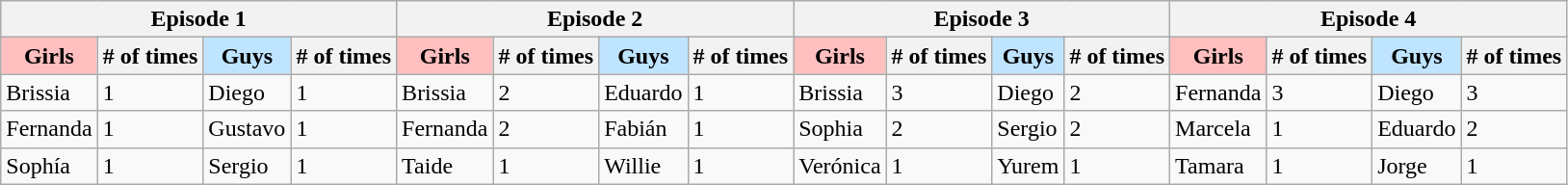<table class="wikitable">
<tr>
<th colspan=4><strong>Episode 1</strong></th>
<th colspan=4><strong>Episode 2</strong></th>
<th colspan=4><strong>Episode 3</strong></th>
<th colspan=4><strong>Episode 4</strong></th>
</tr>
<tr>
<th style="background:#FFBFBF">Girls</th>
<th># of times</th>
<th style="background-color: #BFE4FF">Guys</th>
<th># of times</th>
<th style="background:#FFBFBF">Girls</th>
<th># of times</th>
<th style="background-color: #BFE4FF">Guys</th>
<th># of times</th>
<th style="background:#FFBFBF">Girls</th>
<th># of times</th>
<th style="background-color: #BFE4FF">Guys</th>
<th># of times</th>
<th style="background:#FFBFBF">Girls</th>
<th># of times</th>
<th style="background-color: #BFE4FF">Guys</th>
<th># of times</th>
</tr>
<tr>
<td>Brissia</td>
<td>1</td>
<td>Diego</td>
<td>1</td>
<td>Brissia</td>
<td>2</td>
<td>Eduardo</td>
<td>1</td>
<td>Brissia</td>
<td>3</td>
<td>Diego</td>
<td>2</td>
<td>Fernanda</td>
<td>3</td>
<td>Diego</td>
<td>3</td>
</tr>
<tr>
<td>Fernanda</td>
<td>1</td>
<td>Gustavo</td>
<td>1</td>
<td>Fernanda</td>
<td>2</td>
<td>Fabián</td>
<td>1</td>
<td>Sophia</td>
<td>2</td>
<td>Sergio</td>
<td>2</td>
<td>Marcela</td>
<td>1</td>
<td>Eduardo</td>
<td>2</td>
</tr>
<tr>
<td>Sophía</td>
<td>1</td>
<td>Sergio</td>
<td>1</td>
<td>Taide</td>
<td>1</td>
<td>Willie</td>
<td>1</td>
<td>Verónica</td>
<td>1</td>
<td>Yurem</td>
<td>1</td>
<td>Tamara</td>
<td>1</td>
<td>Jorge</td>
<td>1</td>
</tr>
</table>
